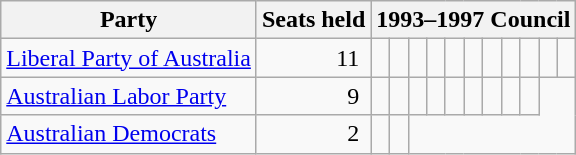<table class="wikitable">
<tr>
<th rowspan=1>Party</th>
<th colspan=1>Seats held</th>
<th rowspan=1 colspan=11>1993–1997 Council</th>
</tr>
<tr>
<td><a href='#'>Liberal Party of Australia</a></td>
<td align=right>11 </td>
<td> </td>
<td> </td>
<td> </td>
<td> </td>
<td> </td>
<td> </td>
<td> </td>
<td> </td>
<td> </td>
<td> </td>
<td> </td>
</tr>
<tr>
<td><a href='#'>Australian Labor Party</a></td>
<td align=right>9 </td>
<td> </td>
<td> </td>
<td> </td>
<td> </td>
<td> </td>
<td> </td>
<td> </td>
<td> </td>
<td> </td>
</tr>
<tr>
<td><a href='#'>Australian Democrats</a></td>
<td align=right>2 </td>
<td> </td>
<td> </td>
</tr>
</table>
